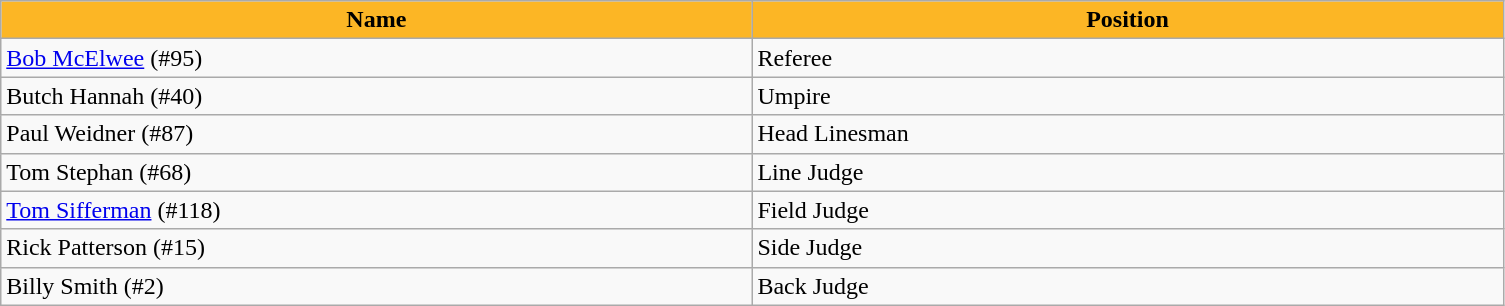<table class="wikitable sortable sortable">
<tr>
<th style="background:#fcb625; width:15%;">Name</th>
<th style="background:#fcb625; width:15%;">Position</th>
</tr>
<tr>
<td><a href='#'>Bob McElwee</a> (#95)</td>
<td>Referee</td>
</tr>
<tr>
<td>Butch Hannah (#40)</td>
<td>Umpire</td>
</tr>
<tr>
<td>Paul Weidner (#87)</td>
<td>Head Linesman</td>
</tr>
<tr>
<td>Tom Stephan (#68)</td>
<td>Line Judge</td>
</tr>
<tr>
<td><a href='#'>Tom Sifferman</a> (#118)</td>
<td>Field Judge</td>
</tr>
<tr>
<td>Rick Patterson (#15)</td>
<td>Side Judge</td>
</tr>
<tr>
<td>Billy Smith (#2)</td>
<td>Back Judge</td>
</tr>
</table>
